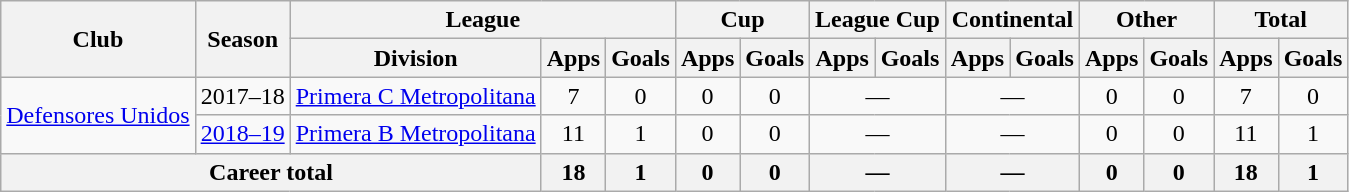<table class="wikitable" style="text-align:center">
<tr>
<th rowspan="2">Club</th>
<th rowspan="2">Season</th>
<th colspan="3">League</th>
<th colspan="2">Cup</th>
<th colspan="2">League Cup</th>
<th colspan="2">Continental</th>
<th colspan="2">Other</th>
<th colspan="2">Total</th>
</tr>
<tr>
<th>Division</th>
<th>Apps</th>
<th>Goals</th>
<th>Apps</th>
<th>Goals</th>
<th>Apps</th>
<th>Goals</th>
<th>Apps</th>
<th>Goals</th>
<th>Apps</th>
<th>Goals</th>
<th>Apps</th>
<th>Goals</th>
</tr>
<tr>
<td rowspan="2"><a href='#'>Defensores Unidos</a></td>
<td>2017–18</td>
<td rowspan="1"><a href='#'>Primera C Metropolitana</a></td>
<td>7</td>
<td>0</td>
<td>0</td>
<td>0</td>
<td colspan="2">—</td>
<td colspan="2">—</td>
<td>0</td>
<td>0</td>
<td>7</td>
<td>0</td>
</tr>
<tr>
<td><a href='#'>2018–19</a></td>
<td rowspan="1"><a href='#'>Primera B Metropolitana</a></td>
<td>11</td>
<td>1</td>
<td>0</td>
<td>0</td>
<td colspan="2">—</td>
<td colspan="2">—</td>
<td>0</td>
<td>0</td>
<td>11</td>
<td>1</td>
</tr>
<tr>
<th colspan="3">Career total</th>
<th>18</th>
<th>1</th>
<th>0</th>
<th>0</th>
<th colspan="2">—</th>
<th colspan="2">—</th>
<th>0</th>
<th>0</th>
<th>18</th>
<th>1</th>
</tr>
</table>
